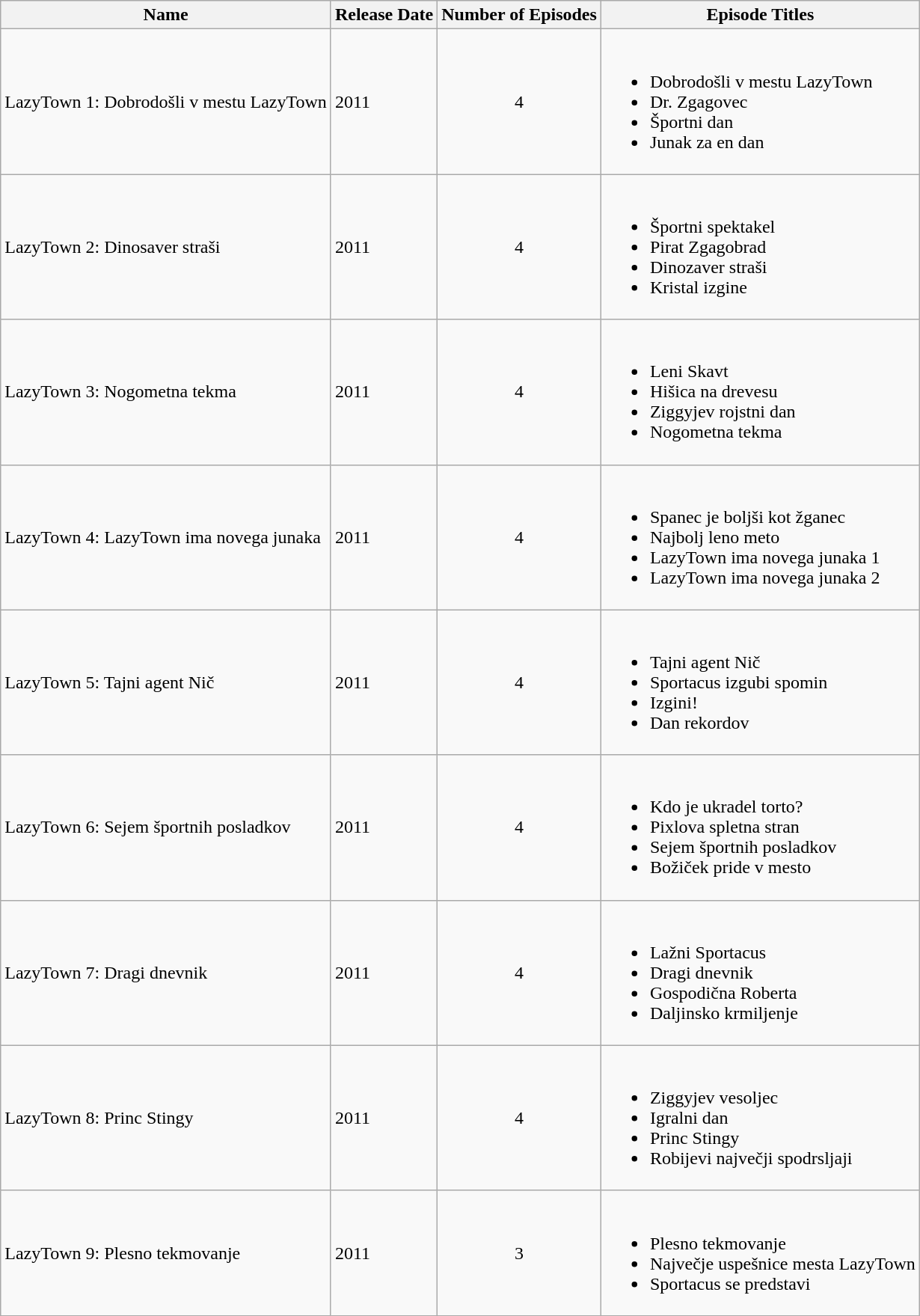<table class="wikitable">
<tr>
<th>Name</th>
<th>Release Date</th>
<th>Number of Episodes</th>
<th>Episode Titles</th>
</tr>
<tr>
<td>LazyTown 1: Dobrodošli v mestu LazyTown</td>
<td>2011</td>
<td align="center">4</td>
<td><br><ul><li>Dobrodošli v mestu LazyTown</li><li>Dr. Zgagovec</li><li>Športni dan</li><li>Junak za en dan</li></ul></td>
</tr>
<tr>
<td>LazyTown 2: Dinosaver straši</td>
<td>2011</td>
<td align="center">4</td>
<td><br><ul><li>Športni spektakel</li><li>Pirat Zgagobrad</li><li>Dinozaver straši</li><li>Kristal izgine</li></ul></td>
</tr>
<tr>
<td>LazyTown 3: Nogometna tekma</td>
<td>2011</td>
<td align="center">4</td>
<td><br><ul><li>Leni Skavt</li><li>Hišica na drevesu</li><li>Ziggyjev rojstni dan</li><li>Nogometna tekma</li></ul></td>
</tr>
<tr>
<td>LazyTown 4: LazyTown ima novega junaka</td>
<td>2011</td>
<td align="center">4</td>
<td><br><ul><li>Spanec je boljši kot žganec</li><li>Najbolj leno meto</li><li>LazyTown ima novega junaka 1</li><li>LazyTown ima novega junaka 2</li></ul></td>
</tr>
<tr>
<td>LazyTown 5: Tajni agent Nič</td>
<td>2011</td>
<td align="center">4</td>
<td><br><ul><li>Tajni agent Nič</li><li>Sportacus izgubi spomin</li><li>Izgini!</li><li>Dan rekordov</li></ul></td>
</tr>
<tr>
<td>LazyTown 6: Sejem športnih posladkov</td>
<td>2011</td>
<td align="center">4</td>
<td><br><ul><li>Kdo je ukradel torto?</li><li>Pixlova spletna stran</li><li>Sejem športnih posladkov</li><li>Božiček pride v mesto</li></ul></td>
</tr>
<tr>
<td>LazyTown 7: Dragi dnevnik</td>
<td>2011</td>
<td align="center">4</td>
<td><br><ul><li>Lažni Sportacus</li><li>Dragi dnevnik</li><li>Gospodična Roberta</li><li>Daljinsko krmiljenje</li></ul></td>
</tr>
<tr>
<td>LazyTown 8: Princ Stingy</td>
<td>2011</td>
<td align="center">4</td>
<td><br><ul><li>Ziggyjev vesoljec</li><li>Igralni dan</li><li>Princ Stingy</li><li>Robijevi največji spodrsljaji</li></ul></td>
</tr>
<tr>
<td>LazyTown 9: Plesno tekmovanje</td>
<td>2011</td>
<td align="center">3</td>
<td><br><ul><li>Plesno tekmovanje</li><li>Največje uspešnice mesta LazyTown</li><li>Sportacus se predstavi</li></ul></td>
</tr>
</table>
